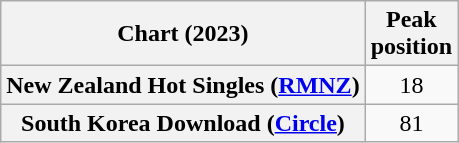<table class="wikitable sortable plainrowheaders" style="text-align:center">
<tr>
<th scope="col">Chart (2023)</th>
<th scope="col">Peak<br>position</th>
</tr>
<tr>
<th scope="row">New Zealand Hot Singles (<a href='#'>RMNZ</a>)</th>
<td>18</td>
</tr>
<tr>
<th scope="row">South Korea Download (<a href='#'>Circle</a>)</th>
<td>81</td>
</tr>
</table>
